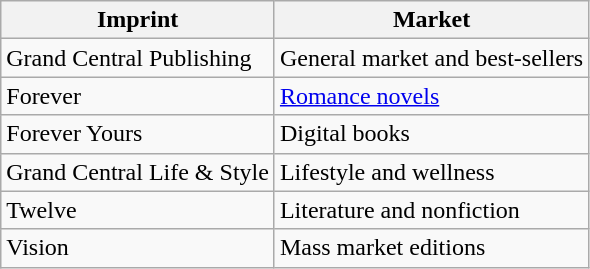<table class="wikitable">
<tr>
<th>Imprint</th>
<th>Market</th>
</tr>
<tr>
<td>Grand Central Publishing</td>
<td>General market and best-sellers</td>
</tr>
<tr>
<td>Forever</td>
<td><a href='#'>Romance novels</a></td>
</tr>
<tr>
<td>Forever Yours</td>
<td>Digital books</td>
</tr>
<tr>
<td>Grand Central Life & Style</td>
<td>Lifestyle and wellness</td>
</tr>
<tr>
<td>Twelve</td>
<td>Literature and nonfiction</td>
</tr>
<tr>
<td>Vision</td>
<td>Mass market editions</td>
</tr>
</table>
